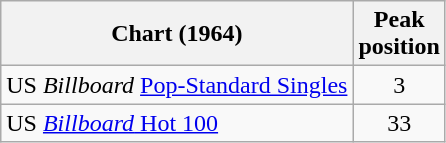<table class="wikitable sortable">
<tr>
<th>Chart (1964)</th>
<th>Peak<br>position</th>
</tr>
<tr>
<td align="left">US <em>Billboard</em> <a href='#'>Pop-Standard Singles</a></td>
<td align="center">3</td>
</tr>
<tr>
<td align="left">US <a href='#'><em>Billboard</em> Hot 100</a></td>
<td align="center">33</td>
</tr>
</table>
